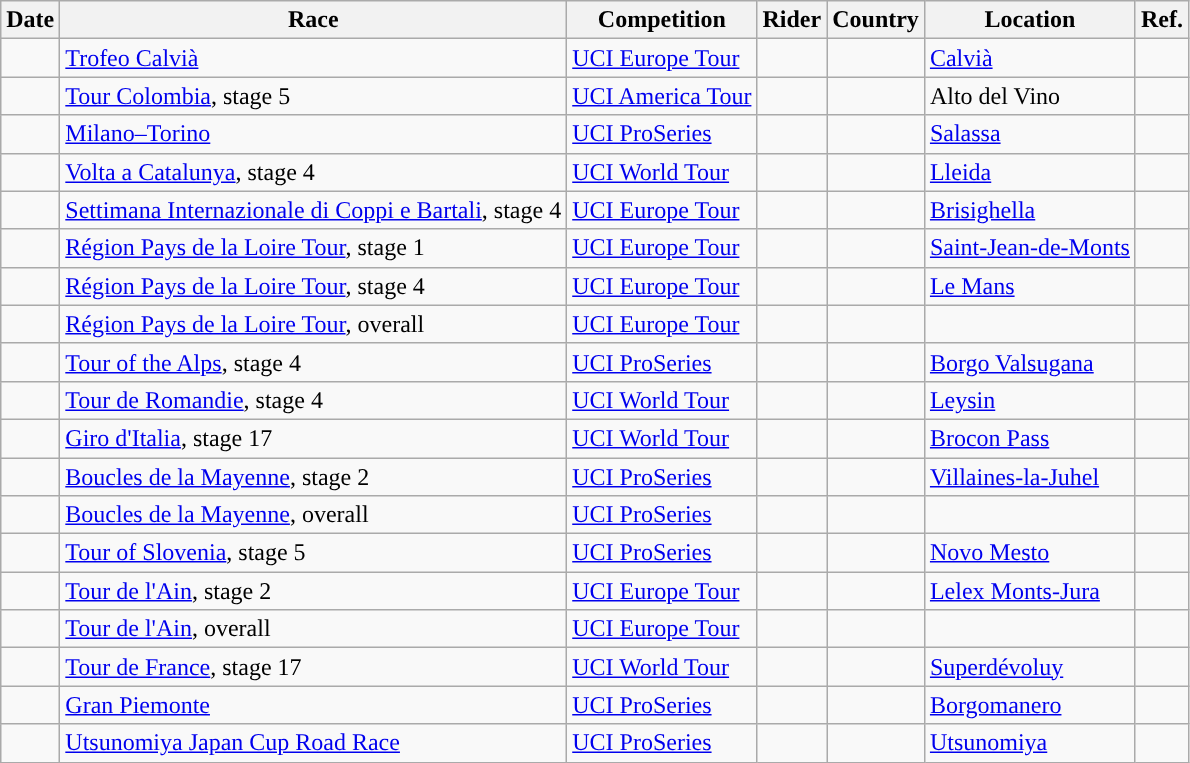<table class="wikitable sortable">
<tr>
<th>Date</th>
<th>Race</th>
<th>Competition</th>
<th>Rider</th>
<th>Country</th>
<th>Location</th>
<th class="unsortable">Ref.</th>
</tr>
<tr>
<td></td>
<td><a href='#'>Trofeo Calvià</a></td>
<td><a href='#'>UCI Europe Tour</a></td>
<td></td>
<td></td>
<td><a href='#'>Calvià</a></td>
<td align="center"></td>
</tr>
<tr>
<td></td>
<td><a href='#'>Tour Colombia</a>, stage 5</td>
<td><a href='#'>UCI America Tour</a></td>
<td></td>
<td></td>
<td>Alto del Vino</td>
<td align="center"></td>
</tr>
<tr>
<td></td>
<td><a href='#'>Milano–Torino</a></td>
<td><a href='#'>UCI ProSeries</a></td>
<td></td>
<td></td>
<td><a href='#'>Salassa</a></td>
<td align="center"></td>
</tr>
<tr>
<td></td>
<td><a href='#'>Volta a Catalunya</a>, stage 4</td>
<td><a href='#'>UCI World Tour</a></td>
<td></td>
<td></td>
<td><a href='#'>Lleida</a></td>
<td align="center"></td>
</tr>
<tr>
<td></td>
<td><a href='#'>Settimana Internazionale di Coppi e Bartali</a>, stage 4</td>
<td><a href='#'>UCI Europe Tour</a></td>
<td></td>
<td></td>
<td><a href='#'>Brisighella</a></td>
<td align="center"></td>
</tr>
<tr>
<td></td>
<td><a href='#'>Région Pays de la Loire Tour</a>, stage 1</td>
<td><a href='#'>UCI Europe Tour</a></td>
<td></td>
<td></td>
<td><a href='#'>Saint-Jean-de-Monts</a></td>
<td align="center"></td>
</tr>
<tr>
<td></td>
<td><a href='#'>Région Pays de la Loire Tour</a>, stage 4</td>
<td><a href='#'>UCI Europe Tour</a></td>
<td></td>
<td></td>
<td><a href='#'>Le Mans</a></td>
<td align="center"></td>
</tr>
<tr>
<td></td>
<td><a href='#'>Région Pays de la Loire Tour</a>, overall</td>
<td><a href='#'>UCI Europe Tour</a></td>
<td></td>
<td></td>
<td></td>
<td align="center"></td>
</tr>
<tr>
<td></td>
<td><a href='#'>Tour of the Alps</a>, stage 4</td>
<td><a href='#'>UCI ProSeries</a></td>
<td></td>
<td></td>
<td><a href='#'>Borgo Valsugana</a></td>
<td align="center"></td>
</tr>
<tr>
<td></td>
<td><a href='#'>Tour de Romandie</a>, stage 4</td>
<td><a href='#'>UCI World Tour</a></td>
<td></td>
<td></td>
<td><a href='#'>Leysin</a></td>
<td align="center"></td>
</tr>
<tr>
<td></td>
<td><a href='#'>Giro d'Italia</a>, stage 17</td>
<td><a href='#'>UCI World Tour</a></td>
<td></td>
<td></td>
<td><a href='#'>Brocon Pass</a></td>
<td align="center"></td>
</tr>
<tr>
<td></td>
<td><a href='#'>Boucles de la Mayenne</a>, stage 2</td>
<td><a href='#'>UCI ProSeries</a></td>
<td></td>
<td></td>
<td><a href='#'>Villaines-la-Juhel</a></td>
<td align="center"></td>
</tr>
<tr>
<td></td>
<td><a href='#'>Boucles de la Mayenne</a>, overall</td>
<td><a href='#'>UCI ProSeries</a></td>
<td></td>
<td></td>
<td></td>
<td align="center"></td>
</tr>
<tr>
<td></td>
<td><a href='#'>Tour of Slovenia</a>, stage 5</td>
<td><a href='#'>UCI ProSeries</a></td>
<td></td>
<td></td>
<td><a href='#'>Novo Mesto</a></td>
<td align="center"></td>
</tr>
<tr>
<td></td>
<td><a href='#'>Tour de l'Ain</a>, stage 2</td>
<td><a href='#'>UCI Europe Tour</a></td>
<td></td>
<td></td>
<td><a href='#'> Lelex Monts-Jura</a></td>
<td align="center"></td>
</tr>
<tr>
<td></td>
<td><a href='#'>Tour de l'Ain</a>, overall</td>
<td><a href='#'>UCI Europe Tour</a></td>
<td></td>
<td></td>
<td></td>
<td align="center"></td>
</tr>
<tr>
<td></td>
<td><a href='#'>Tour de France</a>, stage 17</td>
<td><a href='#'>UCI World Tour</a></td>
<td></td>
<td></td>
<td><a href='#'>Superdévoluy</a></td>
<td align="center"></td>
</tr>
<tr>
<td></td>
<td><a href='#'>Gran Piemonte</a></td>
<td><a href='#'>UCI ProSeries</a></td>
<td></td>
<td></td>
<td><a href='#'>Borgomanero</a></td>
<td align="center"></td>
</tr>
<tr>
<td></td>
<td><a href='#'>Utsunomiya Japan Cup Road Race</a></td>
<td><a href='#'>UCI ProSeries</a></td>
<td></td>
<td></td>
<td><a href='#'>Utsunomiya</a></td>
<td align="center"></td>
</tr>
</table>
